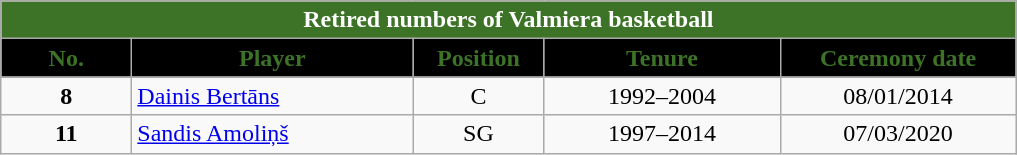<table class="wikitable sortable" style="text-align:center">
<tr>
<td colspan="5" style= "background: #3d7326; color: #ffffff"><strong>Retired numbers of Valmiera basketball</strong></td>
</tr>
<tr>
<th style="width:80px; background:#000000; color:#3d7326;">No.</th>
<th style="width:180px; background:#000000; color:#3d7326;">Player</th>
<th style="width:80px; background:#000000; color:#3d7326;">Position</th>
<th style="width:150px; background:#000000; color:#3d7326;">Tenure</th>
<th style="width:150px; background:#000000; color:#3d7326;">Ceremony date</th>
</tr>
<tr>
<td><strong>8</strong></td>
<td style="text-align:left;"> <a href='#'>Dainis Bertāns</a></td>
<td>C</td>
<td>1992–2004</td>
<td>08/01/2014 </td>
</tr>
<tr>
<td><strong>11</strong></td>
<td style="text-align:left;"> <a href='#'>Sandis Amoliņš</a></td>
<td>SG</td>
<td>1997–2014</td>
<td>07/03/2020 </td>
</tr>
</table>
